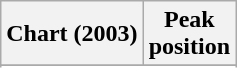<table class="wikitable sortable plainrowheaders" style="text-align:center">
<tr>
<th scope="col">Chart (2003)</th>
<th scope="col">Peak<br> position</th>
</tr>
<tr>
</tr>
<tr>
</tr>
<tr>
</tr>
<tr>
</tr>
</table>
